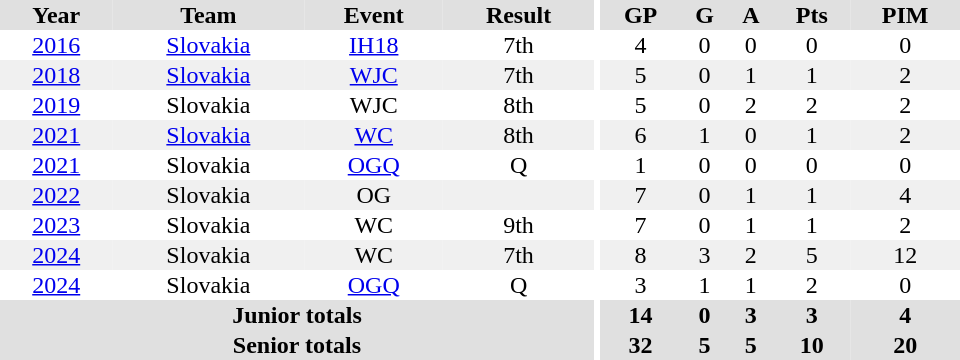<table border="0" cellpadding="1" cellspacing="0" ID="Table3" style="text-align:center; width:40em">
<tr ALIGN="center" bgcolor="#e0e0e0">
<th>Year</th>
<th>Team</th>
<th>Event</th>
<th>Result</th>
<th rowspan="99" bgcolor="#ffffff"></th>
<th>GP</th>
<th>G</th>
<th>A</th>
<th>Pts</th>
<th>PIM</th>
</tr>
<tr>
<td><a href='#'>2016</a></td>
<td><a href='#'>Slovakia</a></td>
<td><a href='#'>IH18</a></td>
<td>7th</td>
<td>4</td>
<td>0</td>
<td>0</td>
<td>0</td>
<td>0</td>
</tr>
<tr bgcolor="#f0f0f0">
<td><a href='#'>2018</a></td>
<td><a href='#'>Slovakia</a></td>
<td><a href='#'>WJC</a></td>
<td>7th</td>
<td>5</td>
<td>0</td>
<td>1</td>
<td>1</td>
<td>2</td>
</tr>
<tr>
<td><a href='#'>2019</a></td>
<td>Slovakia</td>
<td>WJC</td>
<td>8th</td>
<td>5</td>
<td>0</td>
<td>2</td>
<td>2</td>
<td>2</td>
</tr>
<tr bgcolor="#f0f0f0">
<td><a href='#'>2021</a></td>
<td><a href='#'>Slovakia</a></td>
<td><a href='#'>WC</a></td>
<td>8th</td>
<td>6</td>
<td>1</td>
<td>0</td>
<td>1</td>
<td>2</td>
</tr>
<tr>
<td><a href='#'>2021</a></td>
<td>Slovakia</td>
<td><a href='#'>OGQ</a></td>
<td>Q</td>
<td>1</td>
<td>0</td>
<td>0</td>
<td>0</td>
<td>0</td>
</tr>
<tr bgcolor="#f0f0f0">
<td><a href='#'>2022</a></td>
<td>Slovakia</td>
<td>OG</td>
<td></td>
<td>7</td>
<td>0</td>
<td>1</td>
<td>1</td>
<td>4</td>
</tr>
<tr>
<td><a href='#'>2023</a></td>
<td>Slovakia</td>
<td>WC</td>
<td>9th</td>
<td>7</td>
<td>0</td>
<td>1</td>
<td>1</td>
<td>2</td>
</tr>
<tr bgcolor="#f0f0f0">
<td><a href='#'>2024</a></td>
<td>Slovakia</td>
<td>WC</td>
<td>7th</td>
<td>8</td>
<td>3</td>
<td>2</td>
<td>5</td>
<td>12</td>
</tr>
<tr>
<td><a href='#'>2024</a></td>
<td>Slovakia</td>
<td><a href='#'>OGQ</a></td>
<td>Q</td>
<td>3</td>
<td>1</td>
<td>1</td>
<td>2</td>
<td>0</td>
</tr>
<tr bgcolor="#e0e0e0">
<th colspan=4>Junior totals</th>
<th>14</th>
<th>0</th>
<th>3</th>
<th>3</th>
<th>4</th>
</tr>
<tr bgcolor="#e0e0e0">
<th colspan=4>Senior totals</th>
<th>32</th>
<th>5</th>
<th>5</th>
<th>10</th>
<th>20</th>
</tr>
</table>
